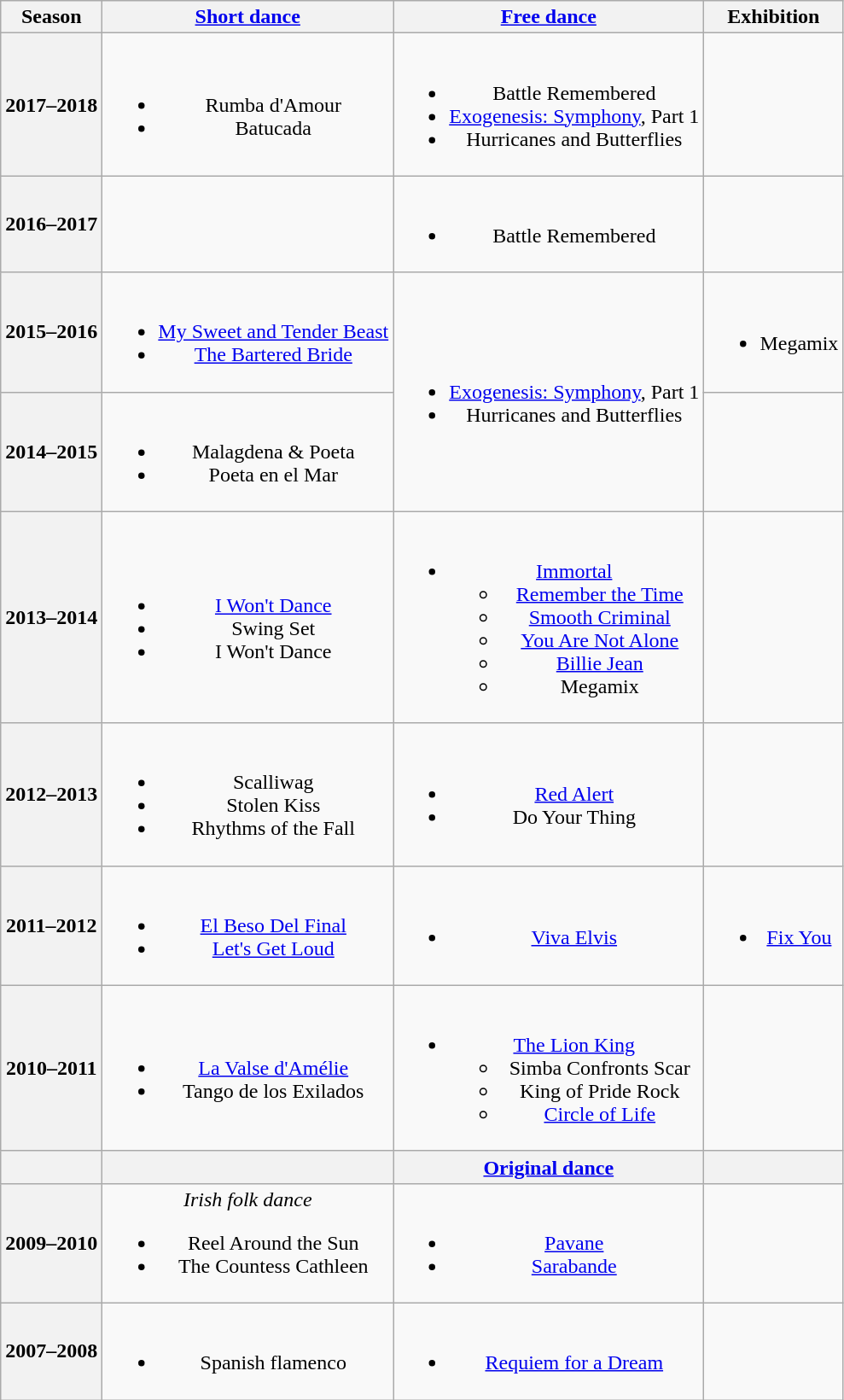<table class="wikitable" style="text-align:center">
<tr>
<th>Season</th>
<th><a href='#'>Short dance</a></th>
<th><a href='#'>Free dance</a></th>
<th>Exhibition</th>
</tr>
<tr>
<th>2017–2018 <br></th>
<td><br><ul><li> Rumba d'Amour <br></li><li> Batucada <br></li></ul></td>
<td><br><ul><li>Battle Remembered <br></li><li><a href='#'>Exogenesis: Symphony</a>, Part 1 <br></li><li>Hurricanes and Butterflies <br></li></ul></td>
<td></td>
</tr>
<tr>
<th>2016–2017 <br></th>
<td></td>
<td><br><ul><li>Battle Remembered <br></li></ul></td>
<td></td>
</tr>
<tr>
<th>2015–2016 <br></th>
<td><br><ul><li> <a href='#'>My Sweet and Tender Beast</a> <br></li><li> <a href='#'>The Bartered Bride</a> <br></li></ul></td>
<td rowspan=2><br><ul><li><a href='#'>Exogenesis: Symphony</a>, Part 1 <br></li><li>Hurricanes and Butterflies <br></li></ul></td>
<td><br><ul><li>Megamix <br></li></ul></td>
</tr>
<tr>
<th>2014–2015 <br> </th>
<td><br><ul><li> Malagdena & Poeta</li><li> Poeta en el Mar</li></ul></td>
<td></td>
</tr>
<tr>
<th>2013–2014 <br> </th>
<td><br><ul><li><a href='#'>I Won't Dance</a> <br></li><li>Swing Set <br></li><li>I Won't Dance <br></li></ul></td>
<td><br><ul><li><a href='#'>Immortal</a> <br><ul><li><a href='#'>Remember the Time</a></li><li><a href='#'>Smooth Criminal</a></li><li><a href='#'>You Are Not Alone</a></li><li><a href='#'>Billie Jean</a></li><li>Megamix</li></ul></li></ul></td>
<td></td>
</tr>
<tr>
<th>2012–2013 <br> </th>
<td><br><ul><li> Scalliwag <br></li><li> Stolen Kiss <br></li><li> Rhythms of the Fall</li></ul></td>
<td><br><ul><li><a href='#'>Red Alert</a> <br></li><li>Do Your Thing <br></li></ul></td>
<td></td>
</tr>
<tr>
<th>2011–2012 <br> </th>
<td><br><ul><li><a href='#'>El Beso Del Final</a> <br></li><li><a href='#'>Let's Get Loud</a> <br></li></ul></td>
<td><br><ul><li><a href='#'>Viva Elvis</a> <br></li></ul></td>
<td><br><ul><li><a href='#'>Fix You</a> <br></li></ul></td>
</tr>
<tr>
<th>2010–2011 <br> </th>
<td><br><ul><li><a href='#'>La Valse d'Amélie</a> <br></li><li>Tango de los Exilados <br></li></ul></td>
<td><br><ul><li><a href='#'>The Lion King</a><ul><li>Simba Confronts Scar</li><li>King of Pride Rock</li><li><a href='#'>Circle of Life</a> <br></li></ul></li></ul></td>
<td></td>
</tr>
<tr>
<th></th>
<th></th>
<th><a href='#'>Original dance</a></th>
<th></th>
</tr>
<tr>
<th>2009–2010 <br> </th>
<td><em>Irish folk dance</em><br><ul><li>Reel Around the Sun</li><li>The Countess Cathleen <br></li></ul></td>
<td><br><ul><li><a href='#'>Pavane</a> <br></li><li><a href='#'>Sarabande</a> <br></li></ul></td>
<td></td>
</tr>
<tr>
<th>2007–2008 <br> </th>
<td><br><ul><li>Spanish flamenco</li></ul></td>
<td><br><ul><li><a href='#'>Requiem for a Dream</a> <br></li></ul></td>
<td></td>
</tr>
</table>
